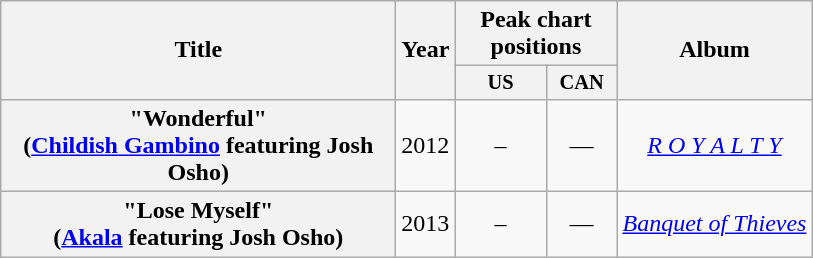<table class="wikitable plainrowheaders" style="text-align:center;" border="1">
<tr>
<th scope="col" rowspan="2" style="width:16em;">Title</th>
<th scope="col" rowspan="2">Year</th>
<th scope="col" colspan="2">Peak chart positions</th>
<th scope="col" rowspan="2">Album</th>
</tr>
<tr>
<th scope="col" style="width:4em;font-size:85%;">US</th>
<th scope="col" style="width:3em;font-size:85%;">CAN</th>
</tr>
<tr>
<th scope="row">"Wonderful" <br><span>(<a href='#'>Childish Gambino</a> featuring Josh Osho)</span></th>
<td rowspan="1">2012</td>
<td>–</td>
<td>—</td>
<td rowspan="1"><em><a href='#'>R O Y A L T Y</a></em></td>
</tr>
<tr>
<th scope="row">"Lose Myself" <br><span>(<a href='#'>Akala</a> featuring Josh Osho)</span></th>
<td rowspan="1">2013</td>
<td>–</td>
<td>—</td>
<td rowspan="2"><em><a href='#'>Banquet of Thieves</a></em></td>
</tr>
</table>
